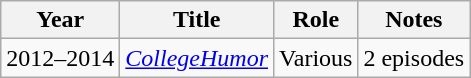<table class="wikitable sortable">
<tr>
<th>Year</th>
<th>Title</th>
<th>Role</th>
<th>Notes</th>
</tr>
<tr>
<td>2012–2014</td>
<td><em><a href='#'>CollegeHumor</a></em></td>
<td>Various</td>
<td>2 episodes</td>
</tr>
</table>
